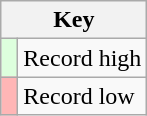<table class="wikitable">
<tr>
<th colspan=2>Key</th>
</tr>
<tr>
<td style="background:#dfd;"> </td>
<td>Record high</td>
</tr>
<tr>
<td style="background:#ffb6b6;"> </td>
<td>Record low</td>
</tr>
</table>
